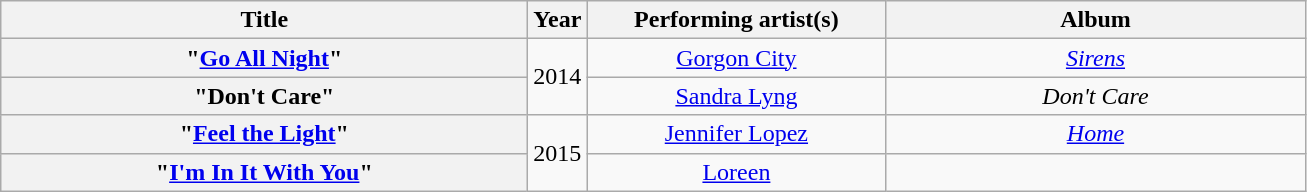<table class="wikitable plainrowheaders" style="text-align:center;">
<tr>
<th scope="col" style="width:21.5em;">Title</th>
<th scope="col">Year</th>
<th scope="col" style="width:12em;">Performing artist(s)</th>
<th scope="col" style="width:17em;">Album</th>
</tr>
<tr>
<th scope="row">"<a href='#'>Go All Night</a>"</th>
<td rowspan="2">2014</td>
<td><a href='#'>Gorgon City</a></td>
<td><em><a href='#'>Sirens</a></em></td>
</tr>
<tr>
<th scope="row">"Don't Care"</th>
<td><a href='#'>Sandra Lyng</a></td>
<td><em>Don't Care</em></td>
</tr>
<tr>
<th scope="row">"<a href='#'>Feel the Light</a>"</th>
<td rowspan="2">2015</td>
<td><a href='#'>Jennifer Lopez</a></td>
<td><em><a href='#'>Home</a></em></td>
</tr>
<tr>
<th scope="row">"<a href='#'>I'm In It With You</a>"</th>
<td><a href='#'>Loreen</a></td>
<td><em></em></td>
</tr>
</table>
